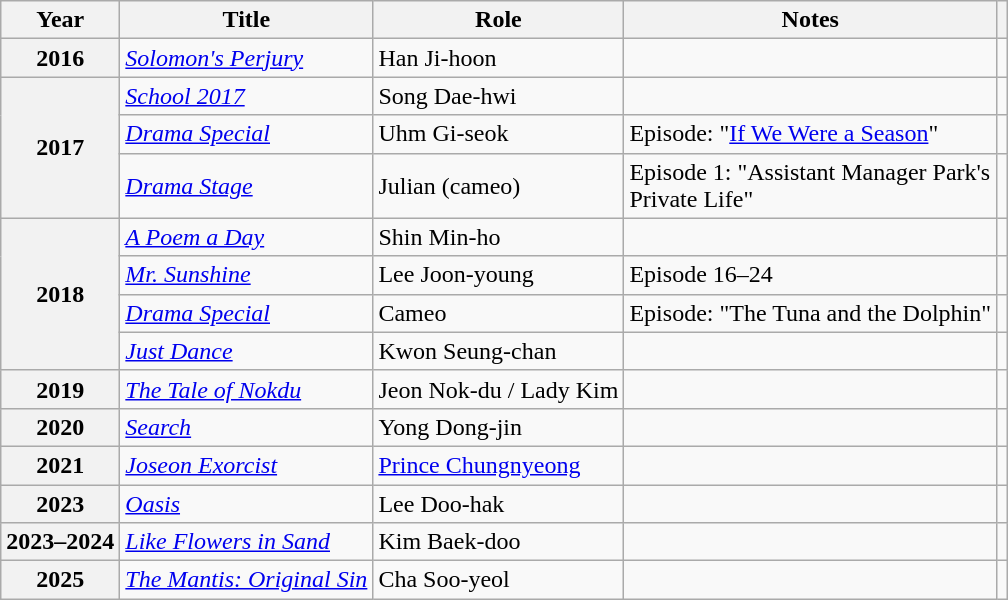<table class="wikitable plainrowheaders sortable">
<tr>
<th scope="col">Year</th>
<th scope="col">Title</th>
<th scope="col">Role</th>
<th scope="col">Notes</th>
<th scope="col" class="unsortable"></th>
</tr>
<tr>
<th scope="row">2016</th>
<td><em><a href='#'>Solomon's Perjury</a></em></td>
<td>Han Ji-hoon</td>
<td></td>
<td style="text-align:center"></td>
</tr>
<tr>
<th scope="row" rowspan="3">2017</th>
<td><em><a href='#'>School 2017</a></em></td>
<td>Song Dae-hwi</td>
<td></td>
<td style="text-align:center"></td>
</tr>
<tr>
<td><em><a href='#'>Drama Special</a></em></td>
<td>Uhm Gi-seok</td>
<td>Episode: "<a href='#'>If We Were a Season</a>"</td>
<td style="text-align:center"></td>
</tr>
<tr>
<td><em><a href='#'>Drama Stage</a></em></td>
<td>Julian (cameo)</td>
<td>Episode 1: "Assistant Manager Park's<br>Private Life"</td>
<td style="text-align:center"></td>
</tr>
<tr>
<th scope="row" rowspan="4">2018</th>
<td><em><a href='#'>A Poem a Day</a></em></td>
<td>Shin Min-ho</td>
<td></td>
<td style="text-align:center"></td>
</tr>
<tr>
<td><em><a href='#'>Mr. Sunshine</a></em></td>
<td>Lee Joon-young</td>
<td>Episode 16–24</td>
<td></td>
</tr>
<tr>
<td><em><a href='#'>Drama Special</a></em></td>
<td>Cameo</td>
<td>Episode: "The Tuna and the Dolphin"</td>
<td style="text-align:center"></td>
</tr>
<tr>
<td><em><a href='#'>Just Dance</a></em></td>
<td>Kwon Seung-chan</td>
<td></td>
<td style="text-align:center"></td>
</tr>
<tr>
<th scope="row">2019</th>
<td><em><a href='#'>The Tale of Nokdu</a></em></td>
<td>Jeon Nok-du / Lady Kim</td>
<td></td>
<td style="text-align:center"></td>
</tr>
<tr>
<th scope="row">2020</th>
<td><em><a href='#'>Search</a></em></td>
<td>Yong Dong-jin</td>
<td></td>
<td style="text-align:center"></td>
</tr>
<tr>
<th scope="row">2021</th>
<td><em><a href='#'>Joseon Exorcist</a></em></td>
<td><a href='#'>Prince Chungnyeong</a></td>
<td></td>
<td style="text-align:center"></td>
</tr>
<tr>
<th scope="row">2023</th>
<td><em><a href='#'>Oasis</a></em></td>
<td>Lee Doo-hak</td>
<td></td>
<td style="text-align:center"></td>
</tr>
<tr>
<th scope="row">2023–2024</th>
<td><em><a href='#'>Like Flowers in Sand</a></em></td>
<td>Kim Baek-doo</td>
<td></td>
<td style="text-align:center"></td>
</tr>
<tr>
<th scope="row">2025</th>
<td><em><a href='#'>The Mantis: Original Sin</a></em></td>
<td>Cha Soo-yeol</td>
<td></td>
<td style="text-align:center"></td>
</tr>
</table>
